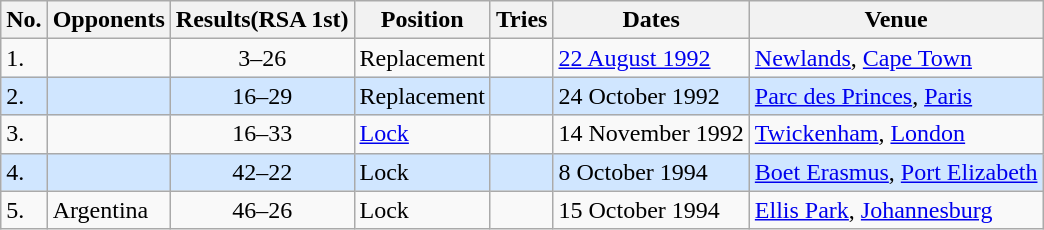<table class="wikitable">
<tr>
<th>No.</th>
<th>Opponents</th>
<th>Results(RSA 1st)</th>
<th>Position</th>
<th>Tries</th>
<th>Dates</th>
<th>Venue</th>
</tr>
<tr>
<td>1.</td>
<td></td>
<td align="center">3–26</td>
<td>Replacement</td>
<td></td>
<td><a href='#'>22 August 1992</a></td>
<td><a href='#'>Newlands</a>, <a href='#'>Cape Town</a></td>
</tr>
<tr style="background: #D0E6FF;">
<td>2.</td>
<td></td>
<td align="center">16–29</td>
<td>Replacement</td>
<td></td>
<td>24 October 1992</td>
<td><a href='#'>Parc des Princes</a>, <a href='#'>Paris</a></td>
</tr>
<tr>
<td>3.</td>
<td></td>
<td align="center">16–33</td>
<td><a href='#'>Lock</a></td>
<td></td>
<td>14 November 1992</td>
<td><a href='#'>Twickenham</a>, <a href='#'>London</a></td>
</tr>
<tr style="background: #D0E6FF;">
<td>4.</td>
<td></td>
<td align="center">42–22</td>
<td>Lock</td>
<td></td>
<td>8 October 1994</td>
<td><a href='#'>Boet Erasmus</a>, <a href='#'>Port Elizabeth</a></td>
</tr>
<tr>
<td>5.</td>
<td> Argentina</td>
<td align="center">46–26</td>
<td>Lock</td>
<td></td>
<td>15 October 1994</td>
<td><a href='#'>Ellis Park</a>, <a href='#'>Johannesburg</a></td>
</tr>
</table>
